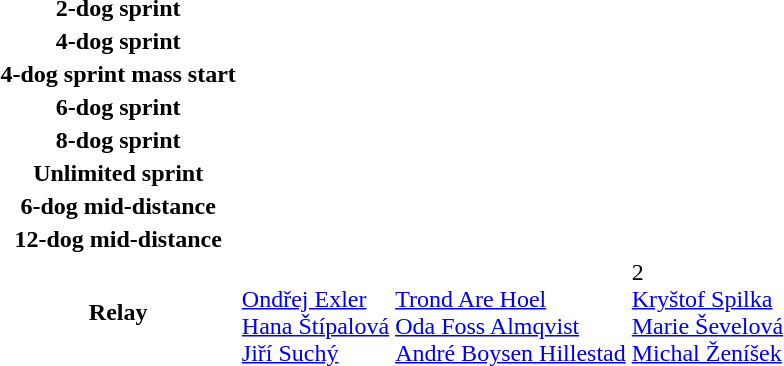<table>
<tr>
<td style="text-align:center;"><strong>2-dog sprint</strong></td>
<td></td>
<td></td>
<td></td>
</tr>
<tr>
<td style="text-align:center;"><strong>4-dog sprint</strong></td>
<td></td>
<td></td>
<td></td>
</tr>
<tr>
<td style="text-align:center;"><strong>4-dog sprint mass start</strong></td>
<td></td>
<td></td>
<td></td>
</tr>
<tr>
<td style="text-align:center;"><strong>6-dog sprint</strong></td>
<td></td>
<td></td>
<td></td>
</tr>
<tr>
<td style="text-align:center;"><strong>8-dog sprint</strong></td>
<td></td>
<td></td>
<td></td>
</tr>
<tr>
<td style="text-align:center;"><strong>Unlimited sprint</strong></td>
<td></td>
<td></td>
<td></td>
</tr>
<tr>
<td style="text-align:center;"><strong>6-dog mid-distance</strong></td>
<td></td>
<td></td>
<td></td>
</tr>
<tr>
<td style="text-align:center;"><strong>12-dog mid-distance</strong></td>
<td></td>
<td></td>
<td></td>
</tr>
<tr>
<td style="text-align:center;"><strong>Relay</strong></td>
<td><br><a href='#'>Ondřej Exler</a><br><a href='#'>Hana Štípalová</a><br><a href='#'>Jiří Suchý</a></td>
<td><br><a href='#'>Trond Are Hoel</a><br><a href='#'>Oda Foss Almqvist</a><br><a href='#'>André Boysen Hillestad</a></td>
<td> 2<br><a href='#'>Kryštof Spilka</a><br><a href='#'>Marie Ševelová</a><br><a href='#'>Michal Ženíšek</a></td>
</tr>
</table>
